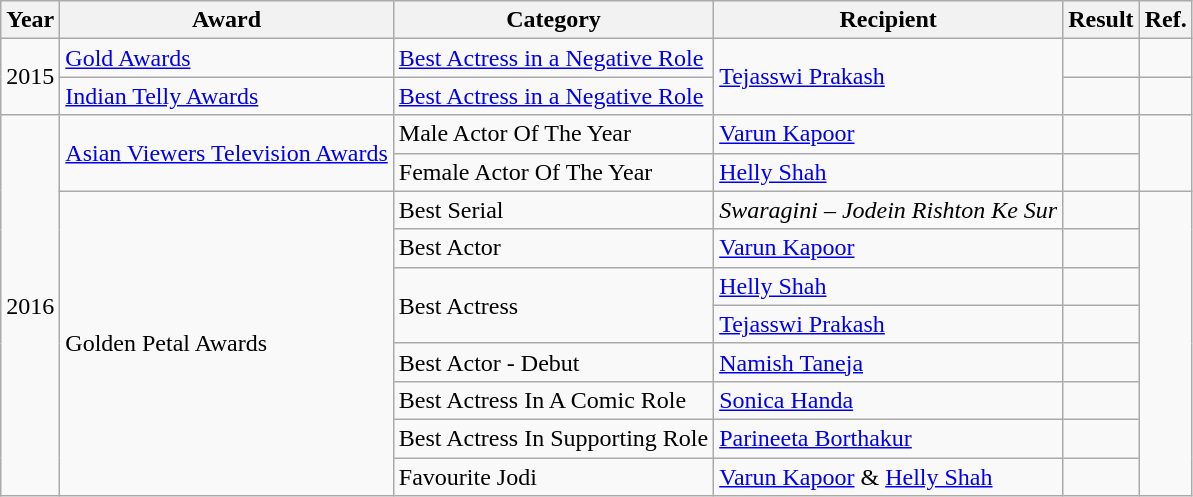<table class="wikitable">
<tr>
<th>Year</th>
<th>Award</th>
<th>Category</th>
<th>Recipient</th>
<th>Result</th>
<th>Ref.</th>
</tr>
<tr>
<td rowspan="2">2015</td>
<td><a href='#'>Gold Awards</a></td>
<td><a href='#'>Best Actress in a Negative Role</a></td>
<td rowspan="2"><a href='#'>Tejasswi Prakash</a></td>
<td></td>
<td></td>
</tr>
<tr>
<td><a href='#'>Indian Telly Awards</a></td>
<td><a href='#'>Best Actress in a Negative Role</a></td>
<td></td>
<td></td>
</tr>
<tr>
<td rowspan="10">2016</td>
<td rowspan="2"><a href='#'>Asian Viewers Television Awards</a></td>
<td>Male Actor Of The Year</td>
<td><a href='#'>Varun Kapoor</a></td>
<td></td>
<td rowspan="2"></td>
</tr>
<tr>
<td>Female Actor Of The Year</td>
<td><a href='#'>Helly Shah</a></td>
<td></td>
</tr>
<tr>
<td rowspan="8">Golden Petal Awards</td>
<td>Best Serial</td>
<td><em>Swaragini – Jodein Rishton Ke Sur</em></td>
<td></td>
<td rowspan="8"></td>
</tr>
<tr>
<td>Best Actor</td>
<td><a href='#'>Varun Kapoor</a></td>
<td></td>
</tr>
<tr>
<td rowspan="2">Best Actress</td>
<td><a href='#'>Helly Shah</a></td>
<td></td>
</tr>
<tr>
<td><a href='#'>Tejasswi Prakash</a></td>
<td></td>
</tr>
<tr>
<td>Best Actor - Debut</td>
<td><a href='#'>Namish Taneja</a></td>
<td></td>
</tr>
<tr>
<td>Best Actress In A Comic Role</td>
<td><a href='#'>Sonica Handa</a></td>
<td></td>
</tr>
<tr>
<td>Best Actress In Supporting Role</td>
<td><a href='#'>Parineeta Borthakur</a></td>
<td></td>
</tr>
<tr>
<td>Favourite Jodi</td>
<td><a href='#'>Varun Kapoor</a> & <a href='#'>Helly Shah</a></td>
<td></td>
</tr>
</table>
